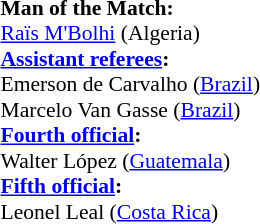<table width=50% style="font-size:90%">
<tr>
<td><br><strong>Man of the Match:</strong>
<br><a href='#'>Raïs M'Bolhi</a> (Algeria)<br><strong><a href='#'>Assistant referees</a>:</strong>
<br>Emerson de Carvalho (<a href='#'>Brazil</a>)
<br>Marcelo Van Gasse (<a href='#'>Brazil</a>)
<br><strong><a href='#'>Fourth official</a>:</strong>
<br>Walter López (<a href='#'>Guatemala</a>)
<br><strong><a href='#'>Fifth official</a>:</strong>
<br>Leonel Leal (<a href='#'>Costa Rica</a>)</td>
</tr>
</table>
